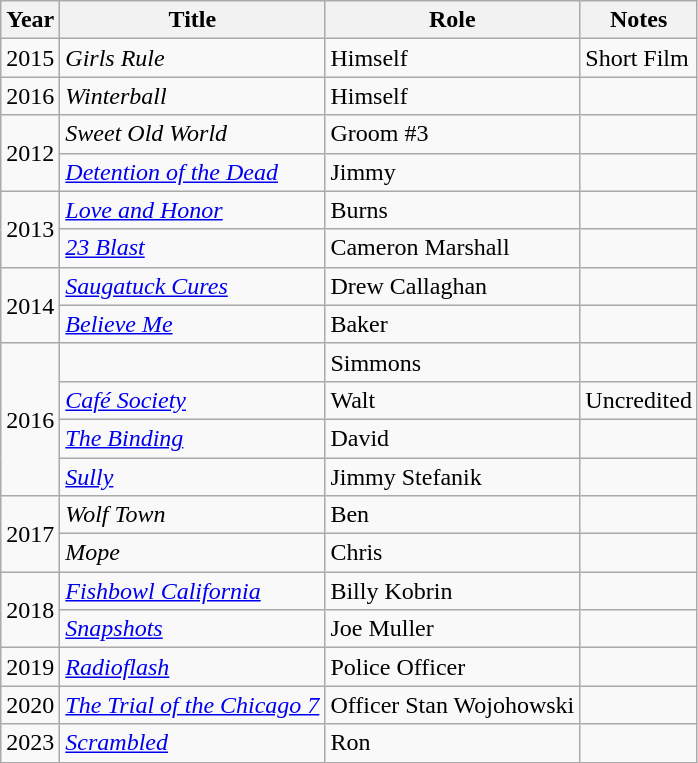<table class="wikitable sortable">
<tr>
<th>Year</th>
<th>Title</th>
<th>Role</th>
<th class="unsortable">Notes</th>
</tr>
<tr>
<td>2015</td>
<td><em>Girls Rule</em></td>
<td>Himself</td>
<td>Short Film</td>
</tr>
<tr>
<td>2016</td>
<td><em>Winterball</em></td>
<td>Himself</td>
<td></td>
</tr>
<tr>
<td rowspan="2">2012</td>
<td><em>Sweet Old World</em></td>
<td>Groom #3</td>
<td></td>
</tr>
<tr>
<td><em><a href='#'>Detention of the Dead</a></em></td>
<td>Jimmy</td>
<td></td>
</tr>
<tr>
<td rowspan="2">2013</td>
<td><em><a href='#'>Love and Honor</a></em></td>
<td>Burns</td>
<td></td>
</tr>
<tr>
<td><em><a href='#'>23 Blast</a></em></td>
<td>Cameron Marshall</td>
<td></td>
</tr>
<tr>
<td rowspan="2">2014</td>
<td><em><a href='#'>Saugatuck Cures</a></em></td>
<td>Drew Callaghan</td>
<td></td>
</tr>
<tr>
<td><em><a href='#'>Believe Me</a></em></td>
<td>Baker</td>
<td></td>
</tr>
<tr>
<td rowspan="4">2016</td>
<td><em></em></td>
<td>Simmons</td>
<td></td>
</tr>
<tr>
<td><em><a href='#'>Café Society</a></em></td>
<td>Walt</td>
<td>Uncredited</td>
</tr>
<tr>
<td><em><a href='#'>The Binding</a></em></td>
<td>David</td>
<td></td>
</tr>
<tr>
<td><em><a href='#'>Sully</a></em></td>
<td>Jimmy Stefanik</td>
<td></td>
</tr>
<tr>
<td rowspan="2">2017</td>
<td><em>Wolf Town</em></td>
<td>Ben</td>
<td></td>
</tr>
<tr>
<td><em>Mope</em></td>
<td>Chris</td>
<td></td>
</tr>
<tr>
<td rowspan="2">2018</td>
<td><em><a href='#'>Fishbowl California</a></em></td>
<td>Billy Kobrin</td>
<td></td>
</tr>
<tr>
<td><em><a href='#'>Snapshots</a></em></td>
<td>Joe Muller</td>
<td></td>
</tr>
<tr>
<td>2019</td>
<td><em><a href='#'>Radioflash</a></em></td>
<td>Police Officer</td>
<td></td>
</tr>
<tr>
<td>2020</td>
<td><em><a href='#'>The Trial of the Chicago 7</a></em></td>
<td>Officer Stan Wojohowski</td>
<td></td>
</tr>
<tr>
<td>2023</td>
<td><em><a href='#'>Scrambled</a></em></td>
<td>Ron</td>
<td></td>
</tr>
</table>
